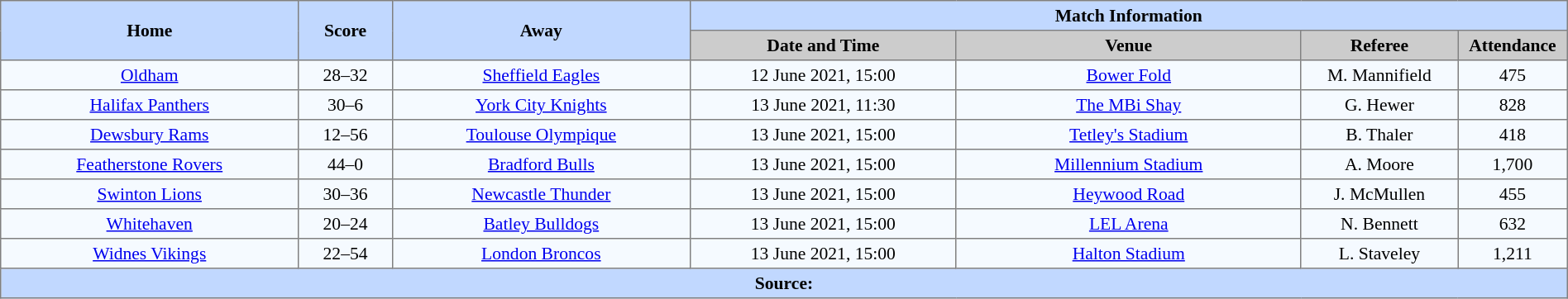<table border=1 style="border-collapse:collapse; font-size:90%; text-align:center;" cellpadding=3 cellspacing=0 width=100%>
<tr style="background:#c1d8ff;">
<th scope="col" rowspan=2 width=19%>Home</th>
<th scope="col" rowspan=2 width=6%>Score</th>
<th scope="col" rowspan=2 width=19%>Away</th>
<th colspan=6>Match Information</th>
</tr>
<tr style="background:#cccccc;">
<th scope="col" width=17%>Date and Time</th>
<th scope="col" width=22%>Venue</th>
<th scope="col" width=10%>Referee</th>
<th scope="col" width=7%>Attendance</th>
</tr>
<tr style="background:#f5faff;">
<td> <a href='#'>Oldham</a></td>
<td>28–32</td>
<td> <a href='#'>Sheffield Eagles</a></td>
<td>12 June 2021, 15:00</td>
<td><a href='#'>Bower Fold</a></td>
<td>M. Mannifield</td>
<td>475</td>
</tr>
<tr style="background:#f5faff;">
<td> <a href='#'>Halifax Panthers</a></td>
<td>30–6</td>
<td> <a href='#'>York City Knights</a></td>
<td>13 June 2021, 11:30</td>
<td><a href='#'>The MBi Shay</a></td>
<td>G. Hewer</td>
<td>828</td>
</tr>
<tr style="background:#f5faff;">
<td> <a href='#'>Dewsbury Rams</a></td>
<td>12–56</td>
<td> <a href='#'>Toulouse Olympique</a></td>
<td>13 June 2021, 15:00</td>
<td><a href='#'>Tetley's Stadium</a></td>
<td>B. Thaler</td>
<td>418</td>
</tr>
<tr style="background:#f5faff;">
<td> <a href='#'>Featherstone Rovers</a></td>
<td>44–0</td>
<td> <a href='#'>Bradford Bulls</a></td>
<td>13 June 2021, 15:00</td>
<td><a href='#'>Millennium Stadium</a></td>
<td>A. Moore</td>
<td>1,700</td>
</tr>
<tr style="background:#f5faff;">
<td> <a href='#'>Swinton Lions</a></td>
<td>30–36</td>
<td> <a href='#'>Newcastle Thunder</a></td>
<td>13 June 2021, 15:00</td>
<td><a href='#'>Heywood Road</a></td>
<td>J. McMullen</td>
<td>455</td>
</tr>
<tr style="background:#f5faff;">
<td> <a href='#'>Whitehaven</a></td>
<td>20–24</td>
<td> <a href='#'>Batley Bulldogs</a></td>
<td>13 June 2021, 15:00</td>
<td><a href='#'>LEL Arena</a></td>
<td>N. Bennett</td>
<td>632</td>
</tr>
<tr style="background:#f5faff;">
<td> <a href='#'>Widnes Vikings</a></td>
<td>22–54</td>
<td> <a href='#'>London Broncos</a></td>
<td>13 June 2021, 15:00</td>
<td><a href='#'>Halton Stadium</a></td>
<td>L. Staveley</td>
<td>1,211</td>
</tr>
<tr style="background:#c1d8ff;">
<th colspan=7>Source:</th>
</tr>
</table>
